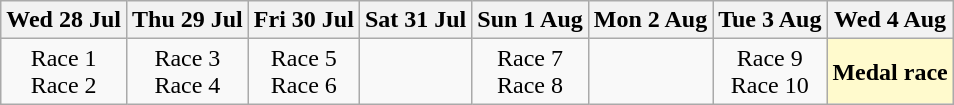<table class="wikitable" style="text-align: center;">
<tr>
<th>Wed 28 Jul</th>
<th>Thu 29 Jul</th>
<th>Fri 30 Jul</th>
<th>Sat 31 Jul</th>
<th>Sun 1 Aug</th>
<th>Mon 2 Aug</th>
<th>Tue 3 Aug</th>
<th>Wed 4 Aug</th>
</tr>
<tr>
<td>Race 1<br>Race 2</td>
<td>Race 3<br>Race 4</td>
<td>Race 5<br>Race 6</td>
<td></td>
<td>Race 7<br>Race 8</td>
<td></td>
<td>Race 9<br>Race 10</td>
<td style=background:lemonchiffon><strong>Medal race</strong></td>
</tr>
</table>
